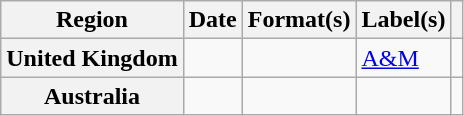<table class="wikitable plainrowheaders">
<tr>
<th scope="col">Region</th>
<th scope="col">Date</th>
<th scope="col">Format(s)</th>
<th scope="col">Label(s)</th>
<th scope="col"></th>
</tr>
<tr>
<th scope="row">United Kingdom</th>
<td></td>
<td></td>
<td><a href='#'>A&M</a></td>
<td></td>
</tr>
<tr>
<th scope="row">Australia</th>
<td></td>
<td></td>
<td></td>
<td></td>
</tr>
</table>
